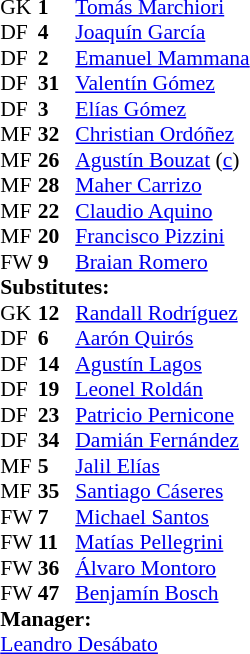<table style="font-size:90%; margin:0.2em auto;" cellspacing="0" cellpadding="0">
<tr>
<th width="25"></th>
<th width="25"></th>
</tr>
<tr>
<td>GK</td>
<td><strong>1</strong></td>
<td> <a href='#'>Tomás Marchiori</a></td>
</tr>
<tr>
<td>DF</td>
<td><strong>4</strong></td>
<td> <a href='#'>Joaquín García</a></td>
</tr>
<tr>
<td>DF</td>
<td><strong>2</strong></td>
<td> <a href='#'>Emanuel Mammana</a></td>
</tr>
<tr>
<td>DF</td>
<td><strong>31</strong></td>
<td> <a href='#'>Valentín Gómez</a></td>
</tr>
<tr>
<td>DF</td>
<td><strong>3</strong></td>
<td> <a href='#'>Elías Gómez</a></td>
<td></td>
</tr>
<tr>
<td>MF</td>
<td><strong>32</strong></td>
<td> <a href='#'>Christian Ordóñez</a></td>
</tr>
<tr>
<td>MF</td>
<td><strong>26</strong></td>
<td> <a href='#'>Agustín Bouzat</a> (<a href='#'>c</a>)</td>
<td></td>
<td></td>
</tr>
<tr>
<td>MF</td>
<td><strong>28</strong></td>
<td> <a href='#'>Maher Carrizo</a></td>
<td></td>
<td></td>
</tr>
<tr>
<td>MF</td>
<td><strong>22</strong></td>
<td> <a href='#'>Claudio Aquino</a></td>
</tr>
<tr>
<td>MF</td>
<td><strong>20</strong></td>
<td> <a href='#'>Francisco Pizzini</a></td>
<td></td>
<td></td>
</tr>
<tr>
<td>FW</td>
<td><strong>9</strong></td>
<td> <a href='#'>Braian Romero</a></td>
</tr>
<tr>
<td colspan=3><strong>Substitutes:</strong></td>
</tr>
<tr>
<td>GK</td>
<td><strong>12</strong></td>
<td> <a href='#'>Randall Rodríguez</a></td>
</tr>
<tr>
<td>DF</td>
<td><strong>6</strong></td>
<td> <a href='#'>Aarón Quirós</a></td>
</tr>
<tr>
<td>DF</td>
<td><strong>14</strong></td>
<td> <a href='#'>Agustín Lagos</a></td>
</tr>
<tr>
<td>DF</td>
<td><strong>19</strong></td>
<td> <a href='#'>Leonel Roldán</a></td>
</tr>
<tr>
<td>DF</td>
<td><strong>23</strong></td>
<td> <a href='#'>Patricio Pernicone</a></td>
</tr>
<tr>
<td>DF</td>
<td><strong>34</strong></td>
<td> <a href='#'>Damián Fernández</a></td>
</tr>
<tr>
<td>MF</td>
<td><strong>5</strong></td>
<td> <a href='#'>Jalil Elías</a></td>
</tr>
<tr>
<td>MF</td>
<td><strong>35</strong></td>
<td> <a href='#'>Santiago Cáseres</a></td>
</tr>
<tr>
<td>FW</td>
<td><strong>7</strong></td>
<td> <a href='#'>Michael Santos</a></td>
<td></td>
<td></td>
</tr>
<tr>
<td>FW</td>
<td><strong>11</strong></td>
<td> <a href='#'>Matías Pellegrini</a></td>
<td></td>
<td></td>
</tr>
<tr>
<td>FW</td>
<td><strong>36</strong></td>
<td> <a href='#'>Álvaro Montoro</a></td>
<td></td>
<td></td>
</tr>
<tr>
<td>FW</td>
<td><strong>47</strong></td>
<td> <a href='#'>Benjamín Bosch</a></td>
</tr>
<tr>
<td colspan=3><strong>Manager:</strong></td>
</tr>
<tr>
<td colspan="3"> <a href='#'>Leandro Desábato</a> </td>
</tr>
</table>
